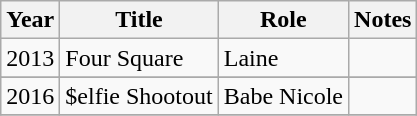<table class="wikitable sortable">
<tr>
<th>Year</th>
<th>Title</th>
<th>Role</th>
<th class="unsortable">Notes</th>
</tr>
<tr>
<td>2013</td>
<td>Four Square</td>
<td>Laine</td>
<td></td>
</tr>
<tr>
</tr>
<tr>
<td>2016</td>
<td>$elfie Shootout</td>
<td>Babe Nicole</td>
<td></td>
</tr>
<tr>
</tr>
</table>
